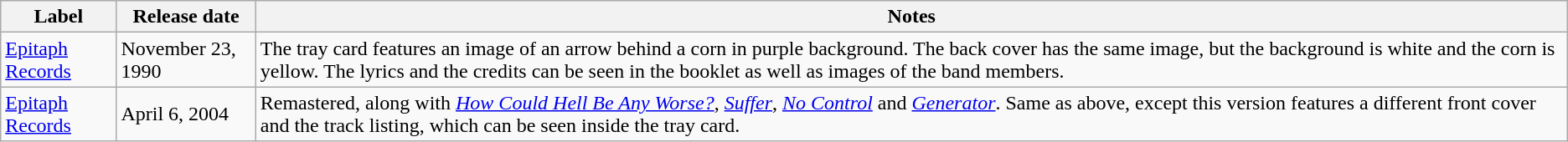<table class="wikitable">
<tr>
<th>Label</th>
<th>Release date</th>
<th>Notes</th>
</tr>
<tr>
<td><a href='#'>Epitaph Records</a></td>
<td>November 23, 1990</td>
<td>The tray card features an image of an arrow behind a corn in purple background. The back cover has the same image, but the background is white and the corn is yellow. The lyrics and the credits can be seen in the booklet as well as images of the band members.</td>
</tr>
<tr>
<td><a href='#'>Epitaph Records</a></td>
<td>April 6, 2004</td>
<td>Remastered, along with <em><a href='#'>How Could Hell Be Any Worse?</a></em>, <em><a href='#'>Suffer</a></em>, <em><a href='#'>No Control</a></em> and <em><a href='#'>Generator</a></em>. Same as above, except this version features a different front cover and the track listing, which can be seen inside the tray card.</td>
</tr>
</table>
